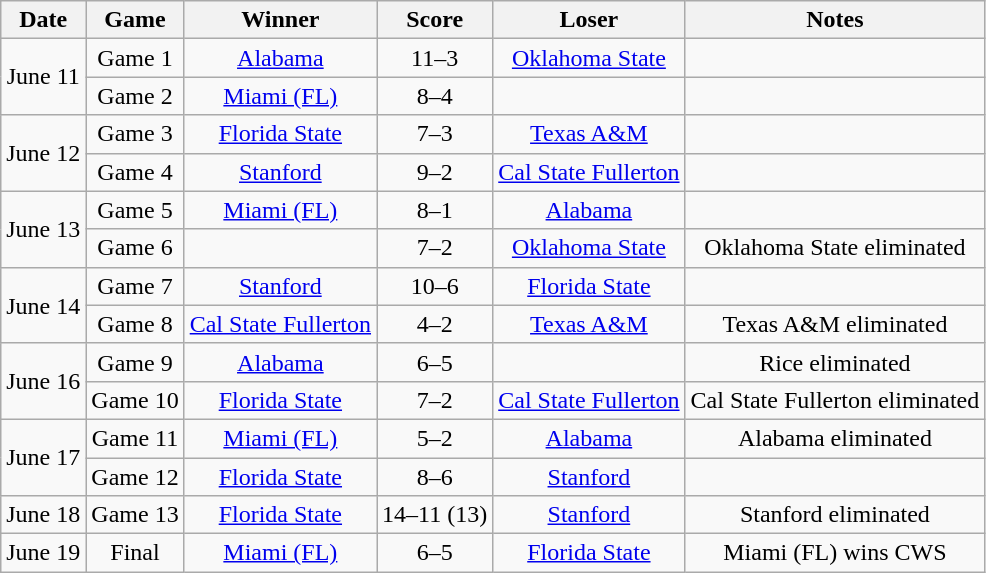<table class="wikitable">
<tr>
<th>Date</th>
<th>Game</th>
<th>Winner</th>
<th>Score</th>
<th>Loser</th>
<th>Notes</th>
</tr>
<tr align=center>
<td rowspan=2>June 11</td>
<td>Game 1</td>
<td><a href='#'>Alabama</a></td>
<td>11–3</td>
<td><a href='#'>Oklahoma State</a></td>
<td></td>
</tr>
<tr align=center>
<td>Game 2</td>
<td><a href='#'>Miami (FL)</a></td>
<td>8–4</td>
<td></td>
<td></td>
</tr>
<tr align=center>
<td rowspan=2>June 12</td>
<td>Game 3</td>
<td><a href='#'>Florida State</a></td>
<td>7–3</td>
<td><a href='#'>Texas A&M</a></td>
<td></td>
</tr>
<tr align=center>
<td>Game 4</td>
<td><a href='#'>Stanford</a></td>
<td>9–2</td>
<td><a href='#'>Cal State Fullerton</a></td>
<td></td>
</tr>
<tr align=center>
<td rowspan=2>June 13</td>
<td>Game 5</td>
<td><a href='#'>Miami (FL)</a></td>
<td>8–1</td>
<td><a href='#'>Alabama</a></td>
<td></td>
</tr>
<tr align=center>
<td>Game 6</td>
<td></td>
<td>7–2</td>
<td><a href='#'>Oklahoma State</a></td>
<td>Oklahoma State eliminated</td>
</tr>
<tr align=center>
<td rowspan=2>June 14</td>
<td>Game 7</td>
<td><a href='#'>Stanford</a></td>
<td>10–6</td>
<td><a href='#'>Florida State</a></td>
<td></td>
</tr>
<tr align=center>
<td>Game 8</td>
<td><a href='#'>Cal State Fullerton</a></td>
<td>4–2</td>
<td><a href='#'>Texas A&M</a></td>
<td>Texas A&M eliminated</td>
</tr>
<tr align=center>
<td rowspan=2>June 16</td>
<td>Game 9</td>
<td><a href='#'>Alabama</a></td>
<td>6–5</td>
<td></td>
<td>Rice eliminated</td>
</tr>
<tr align=center>
<td>Game 10</td>
<td><a href='#'>Florida State</a></td>
<td>7–2</td>
<td><a href='#'>Cal State Fullerton</a></td>
<td>Cal State Fullerton eliminated</td>
</tr>
<tr align=center>
<td rowspan=2>June 17</td>
<td>Game 11</td>
<td><a href='#'>Miami (FL)</a></td>
<td>5–2</td>
<td><a href='#'>Alabama</a></td>
<td>Alabama eliminated</td>
</tr>
<tr align=center>
<td>Game 12</td>
<td><a href='#'>Florida State</a></td>
<td>8–6</td>
<td><a href='#'>Stanford</a></td>
<td></td>
</tr>
<tr align=center>
<td>June 18</td>
<td>Game 13</td>
<td><a href='#'>Florida State</a></td>
<td>14–11 (13)</td>
<td><a href='#'>Stanford</a></td>
<td>Stanford eliminated</td>
</tr>
<tr align=center>
<td>June 19</td>
<td>Final</td>
<td><a href='#'>Miami (FL)</a></td>
<td>6–5</td>
<td><a href='#'>Florida State</a></td>
<td>Miami (FL) wins CWS</td>
</tr>
</table>
